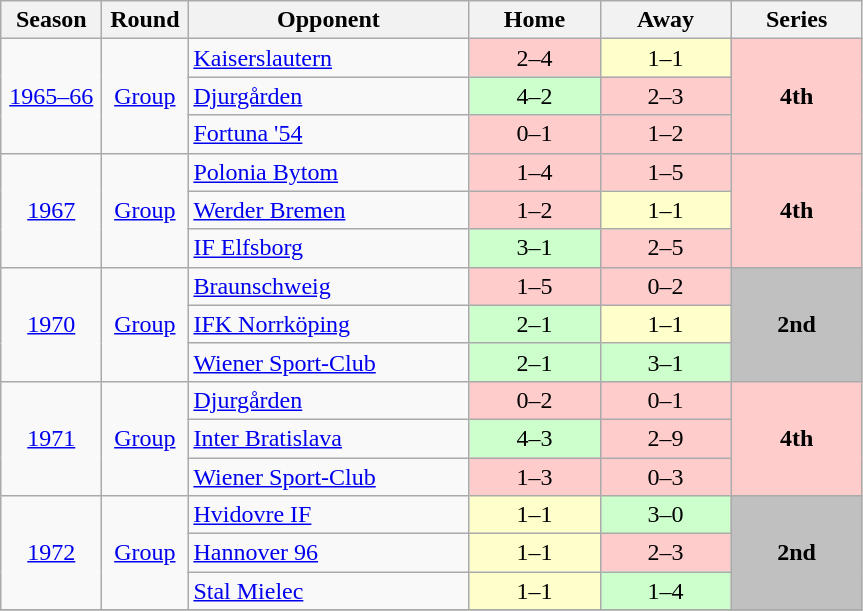<table class="wikitable" style="text-align:center">
<tr>
<th width=60>Season</th>
<th width=50>Round</th>
<th width=180>Opponent</th>
<th width=80>Home</th>
<th width=80>Away</th>
<th width=80>Series</th>
</tr>
<tr>
<td rowspan=3><a href='#'>1965–66</a></td>
<td rowspan=3><a href='#'>Group</a></td>
<td align=left> <a href='#'>Kaiserslautern</a></td>
<td bgcolor="#FFCCCC">2–4</td>
<td bgcolor="#FFFFCC">1–1</td>
<td rowspan=3 bgcolor="#FFCCCC"><strong>4th</strong></td>
</tr>
<tr>
<td align=left> <a href='#'>Djurgården</a></td>
<td bgcolor="#CCFFCC">4–2</td>
<td bgcolor="#FFCCCC">2–3</td>
</tr>
<tr>
<td align=left> <a href='#'>Fortuna '54</a></td>
<td bgcolor="#FFCCCC">0–1</td>
<td bgcolor="#FFCCCC">1–2</td>
</tr>
<tr>
<td rowspan=3><a href='#'>1967</a></td>
<td rowspan=3><a href='#'>Group</a></td>
<td align=left> <a href='#'>Polonia Bytom</a></td>
<td bgcolor="#FFCCCC">1–4</td>
<td bgcolor="#FFCCCC">1–5</td>
<td rowspan=3 bgcolor="#FFCCCC"><strong>4th</strong></td>
</tr>
<tr>
<td align=left> <a href='#'>Werder Bremen</a></td>
<td bgcolor="#FFCCCC">1–2</td>
<td bgcolor="#FFFFCC">1–1</td>
</tr>
<tr>
<td align=left> <a href='#'>IF Elfsborg</a></td>
<td bgcolor="#CCFFCC">3–1</td>
<td bgcolor="#FFCCCC">2–5</td>
</tr>
<tr>
<td rowspan=3><a href='#'>1970</a></td>
<td rowspan=3><a href='#'>Group</a></td>
<td align=left> <a href='#'>Braunschweig</a></td>
<td bgcolor="#FFCCCC">1–5</td>
<td bgcolor="#FFCCCC">0–2</td>
<td rowspan=3 bgcolor=silver><strong>2nd</strong></td>
</tr>
<tr>
<td align=left> <a href='#'>IFK Norrköping</a></td>
<td bgcolor="#CCFFCC">2–1</td>
<td bgcolor="#FFFFCC">1–1</td>
</tr>
<tr>
<td align=left> <a href='#'>Wiener Sport-Club</a></td>
<td bgcolor="#CCFFCC">2–1</td>
<td bgcolor="#CCFFCC">3–1</td>
</tr>
<tr>
<td rowspan=3><a href='#'>1971</a></td>
<td rowspan=3><a href='#'>Group</a></td>
<td align=left> <a href='#'>Djurgården</a></td>
<td bgcolor="#FFCCCC">0–2</td>
<td bgcolor="#FFCCCC">0–1</td>
<td rowspan=3 bgcolor="#FFCCCC"><strong>4th</strong></td>
</tr>
<tr>
<td align=left> <a href='#'>Inter Bratislava</a></td>
<td bgcolor="#CCFFCC">4–3</td>
<td bgcolor="#FFCCCC">2–9</td>
</tr>
<tr>
<td align=left> <a href='#'>Wiener Sport-Club</a></td>
<td bgcolor="#FFCCCC">1–3</td>
<td bgcolor="#FFCCCC">0–3</td>
</tr>
<tr>
<td rowspan=3><a href='#'>1972</a></td>
<td rowspan=3><a href='#'>Group</a></td>
<td align=left> <a href='#'>Hvidovre IF</a></td>
<td bgcolor="#FFFFCC">1–1</td>
<td bgcolor="#CCFFCC">3–0</td>
<td rowspan=3 bgcolor=silver><strong>2nd</strong></td>
</tr>
<tr>
<td align=left> <a href='#'>Hannover 96</a></td>
<td bgcolor="#FFFFCC">1–1</td>
<td bgcolor="#FFCCCC">2–3</td>
</tr>
<tr>
<td align=left> <a href='#'>Stal Mielec</a></td>
<td bgcolor="#FFFFCC">1–1</td>
<td bgcolor="#CCFFCC">1–4</td>
</tr>
<tr>
</tr>
</table>
